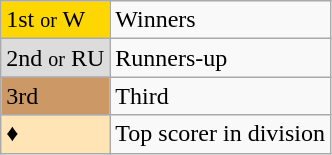<table class="wikitable sortable" text-align:center">
<tr>
<td bgcolor=gold>1st <small>or</small> W</td>
<td>Winners</td>
</tr>
<tr>
<td bgcolor=#DCDCDC>2nd <small>or</small> RU</td>
<td>Runners-up</td>
</tr>
<tr>
<td bgcolor=#CC9966>3rd</td>
<td>Third</td>
</tr>
<tr>
<td bgcolor=#FFE4B5>♦</td>
<td>Top scorer in division</td>
</tr>
</table>
